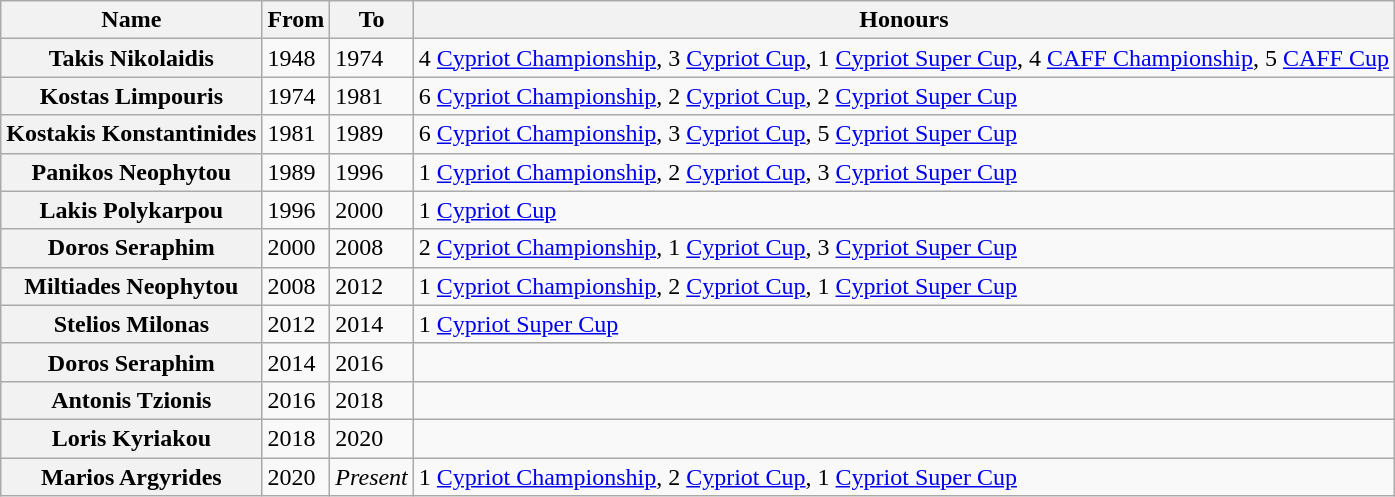<table class="wikitable plainrowheaders sortable" style="text-align: left;">
<tr>
<th scope=col>Name</th>
<th scope=col>From</th>
<th scope=col class="unsortable">To</th>
<th scope=col class="unsortable">Honours</th>
</tr>
<tr>
<th scope=row>Takis Nikolaidis</th>
<td align=left>1948</td>
<td align=left>1974</td>
<td>4 <a href='#'>Cypriot Championship</a>, 3 <a href='#'>Cypriot Cup</a>, 1 <a href='#'>Cypriot Super Cup</a>, 4 <a href='#'>CAFF Championship</a>, 5 <a href='#'>CAFF Cup</a></td>
</tr>
<tr>
<th scope=row>Kostas Limpouris</th>
<td align=left>1974</td>
<td align=left>1981</td>
<td>6 <a href='#'>Cypriot Championship</a>, 2 <a href='#'>Cypriot Cup</a>, 2 <a href='#'>Cypriot Super Cup</a></td>
</tr>
<tr>
<th scope=row>Kostakis Konstantinides</th>
<td align=left>1981</td>
<td align=left>1989</td>
<td>6 <a href='#'>Cypriot Championship</a>, 3 <a href='#'>Cypriot Cup</a>, 5 <a href='#'>Cypriot Super Cup</a></td>
</tr>
<tr>
<th scope=row>Panikos Neophytou</th>
<td align=left>1989</td>
<td align=left>1996</td>
<td>1 <a href='#'>Cypriot Championship</a>, 2 <a href='#'>Cypriot Cup</a>, 3 <a href='#'>Cypriot Super Cup</a></td>
</tr>
<tr>
<th scope=row>Lakis Polykarpou</th>
<td align=left>1996</td>
<td align=left>2000</td>
<td>1 <a href='#'>Cypriot Cup</a></td>
</tr>
<tr>
<th scope=row>Doros Seraphim</th>
<td align=left>2000</td>
<td align=left>2008</td>
<td>2 <a href='#'>Cypriot Championship</a>, 1 <a href='#'>Cypriot Cup</a>, 3 <a href='#'>Cypriot Super Cup</a></td>
</tr>
<tr>
<th scope=row>Miltiades Neophytou</th>
<td align=left>2008</td>
<td align=left>2012</td>
<td>1 <a href='#'>Cypriot Championship</a>, 2 <a href='#'>Cypriot Cup</a>, 1 <a href='#'>Cypriot Super Cup</a></td>
</tr>
<tr>
<th scope=row>Stelios Milonas</th>
<td align=left>2012</td>
<td align=left>2014</td>
<td>1 <a href='#'>Cypriot Super Cup</a></td>
</tr>
<tr>
<th scope=row>Doros Seraphim</th>
<td align=left>2014</td>
<td align=left>2016</td>
<td></td>
</tr>
<tr>
<th scope=row>Antonis Tzionis</th>
<td align=left>2016</td>
<td align=left>2018</td>
<td></td>
</tr>
<tr>
<th scope=row>Loris Kyriakou</th>
<td align=left>2018</td>
<td align=left>2020</td>
<td></td>
</tr>
<tr>
<th scope=row>Marios Argyrides</th>
<td align=left>2020</td>
<td align=left><em>Present</em></td>
<td>1 <a href='#'>Cypriot Championship</a>, 2 <a href='#'>Cypriot Cup</a>, 1 <a href='#'>Cypriot Super Cup</a></td>
</tr>
</table>
